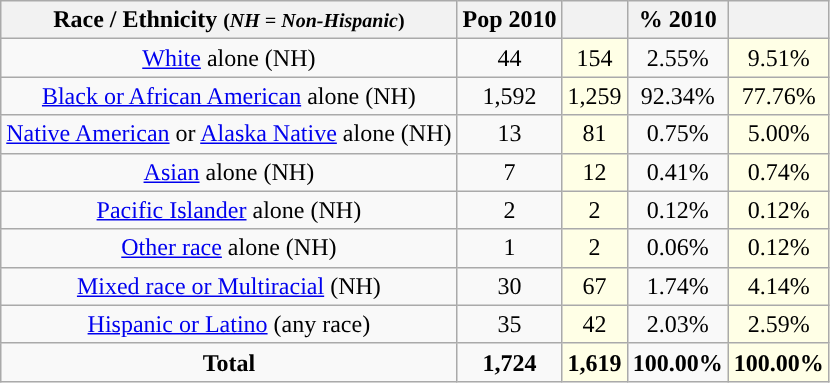<table class="wikitable" style="text-align:center;">
<tr>
<th>Race / Ethnicity <small>(<em>NH = Non-Hispanic</em>)</small></th>
<th>Pop 2010</th>
<th></th>
<th>% 2010</th>
<th></th>
</tr>
<tr>
<td><a href='#'>White</a> alone (NH)</td>
<td>44</td>
<td style='background: #ffffe6;'>154</td>
<td>2.55%</td>
<td style='background: #ffffe6;'>9.51%</td>
</tr>
<tr>
<td><a href='#'>Black or African American</a> alone (NH)</td>
<td>1,592</td>
<td style='background: #ffffe6;'>1,259</td>
<td>92.34%</td>
<td style='background: #ffffe6;'>77.76%</td>
</tr>
<tr>
<td><a href='#'>Native American</a> or <a href='#'>Alaska Native</a> alone (NH)</td>
<td>13</td>
<td style='background: #ffffe6;'>81</td>
<td>0.75%</td>
<td style='background: #ffffe6;'>5.00%</td>
</tr>
<tr>
<td><a href='#'>Asian</a> alone (NH)</td>
<td>7</td>
<td style='background: #ffffe6;'>12</td>
<td>0.41%</td>
<td style='background: #ffffe6;'>0.74%</td>
</tr>
<tr>
<td><a href='#'>Pacific Islander</a> alone (NH)</td>
<td>2</td>
<td style='background: #ffffe6;'>2</td>
<td>0.12%</td>
<td style='background: #ffffe6;'>0.12%</td>
</tr>
<tr>
<td><a href='#'>Other race</a> alone (NH)</td>
<td>1</td>
<td style='background: #ffffe6;'>2</td>
<td>0.06%</td>
<td style='background: #ffffe6;'>0.12%</td>
</tr>
<tr>
<td><a href='#'>Mixed race or Multiracial</a> (NH)</td>
<td>30</td>
<td style='background: #ffffe6;'>67</td>
<td>1.74%</td>
<td style='background: #ffffe6;'>4.14%</td>
</tr>
<tr>
<td><a href='#'>Hispanic or Latino</a> (any race)</td>
<td>35</td>
<td style='background: #ffffe6;'>42</td>
<td>2.03%</td>
<td style='background: #ffffe6;'>2.59%</td>
</tr>
<tr>
<td><strong>Total</strong></td>
<td><strong>1,724</strong></td>
<td style='background: #ffffe6;'><strong>1,619</strong></td>
<td><strong>100.00%</strong></td>
<td style='background: #ffffe6;'><strong>100.00%</strong></td>
</tr>
</table>
